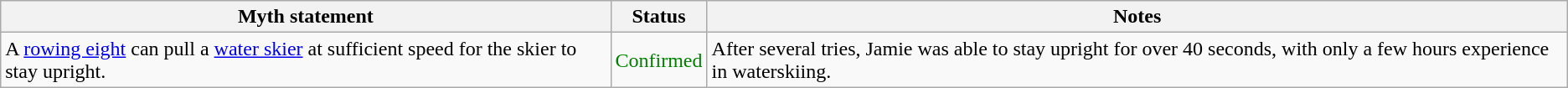<table class="wikitable plainrowheaders">
<tr>
<th>Myth statement</th>
<th>Status</th>
<th>Notes</th>
</tr>
<tr>
<td>A <a href='#'>rowing eight</a> can pull a <a href='#'>water skier</a> at sufficient speed for the skier to stay upright.</td>
<td style="color:green">Confirmed</td>
<td>After several tries, Jamie was able to stay upright for over 40 seconds, with only a few hours experience in waterskiing.</td>
</tr>
</table>
